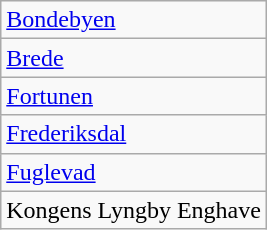<table class="wikitable" style="float:left; margin-right:1em">
<tr>
<td><a href='#'>Bondebyen</a></td>
</tr>
<tr>
<td><a href='#'>Brede</a></td>
</tr>
<tr>
<td><a href='#'>Fortunen</a></td>
</tr>
<tr>
<td><a href='#'>Frederiksdal</a></td>
</tr>
<tr>
<td><a href='#'>Fuglevad</a></td>
</tr>
<tr>
<td>Kongens Lyngby Enghave</td>
</tr>
</table>
